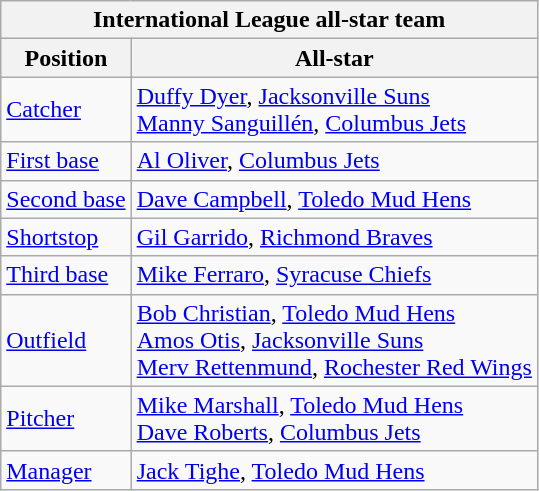<table class="wikitable">
<tr>
<th colspan="2">International League all-star team</th>
</tr>
<tr>
<th>Position</th>
<th>All-star</th>
</tr>
<tr>
<td><a href='#'>Catcher</a></td>
<td><a href='#'>Duffy Dyer</a>, <a href='#'>Jacksonville Suns</a> <br> <a href='#'>Manny Sanguillén</a>, <a href='#'>Columbus Jets</a></td>
</tr>
<tr>
<td><a href='#'>First base</a></td>
<td><a href='#'>Al Oliver</a>, <a href='#'>Columbus Jets</a></td>
</tr>
<tr>
<td><a href='#'>Second base</a></td>
<td><a href='#'>Dave Campbell</a>, <a href='#'>Toledo Mud Hens</a></td>
</tr>
<tr>
<td><a href='#'>Shortstop</a></td>
<td><a href='#'>Gil Garrido</a>, <a href='#'>Richmond Braves</a></td>
</tr>
<tr>
<td><a href='#'>Third base</a></td>
<td><a href='#'>Mike Ferraro</a>, <a href='#'>Syracuse Chiefs</a></td>
</tr>
<tr>
<td><a href='#'>Outfield</a></td>
<td><a href='#'>Bob Christian</a>, <a href='#'>Toledo Mud Hens</a> <br> <a href='#'>Amos Otis</a>, <a href='#'>Jacksonville Suns</a> <br> <a href='#'>Merv Rettenmund</a>, <a href='#'>Rochester Red Wings</a></td>
</tr>
<tr>
<td><a href='#'>Pitcher</a></td>
<td><a href='#'>Mike Marshall</a>, <a href='#'>Toledo Mud Hens</a> <br> <a href='#'>Dave Roberts</a>, <a href='#'>Columbus Jets</a></td>
</tr>
<tr>
<td><a href='#'>Manager</a></td>
<td><a href='#'>Jack Tighe</a>, <a href='#'>Toledo Mud Hens</a></td>
</tr>
</table>
